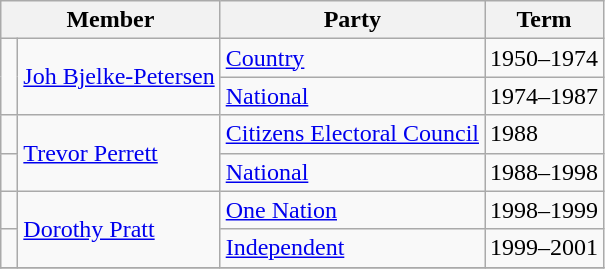<table class="wikitable">
<tr>
<th colspan="2">Member</th>
<th>Party</th>
<th>Term</th>
</tr>
<tr>
<td rowspan=2 > </td>
<td rowspan=2><a href='#'>Joh Bjelke-Petersen</a></td>
<td><a href='#'>Country</a></td>
<td>1950–1974</td>
</tr>
<tr>
<td><a href='#'>National</a></td>
<td>1974–1987</td>
</tr>
<tr>
<td> </td>
<td rowspan="2"><a href='#'>Trevor Perrett</a></td>
<td><a href='#'>Citizens Electoral Council</a></td>
<td>1988</td>
</tr>
<tr>
<td> </td>
<td><a href='#'>National</a></td>
<td>1988–1998</td>
</tr>
<tr>
<td> </td>
<td rowspan="2"><a href='#'>Dorothy Pratt</a></td>
<td><a href='#'>One Nation</a></td>
<td>1998–1999</td>
</tr>
<tr>
<td> </td>
<td><a href='#'>Independent</a></td>
<td>1999–2001</td>
</tr>
<tr>
</tr>
</table>
